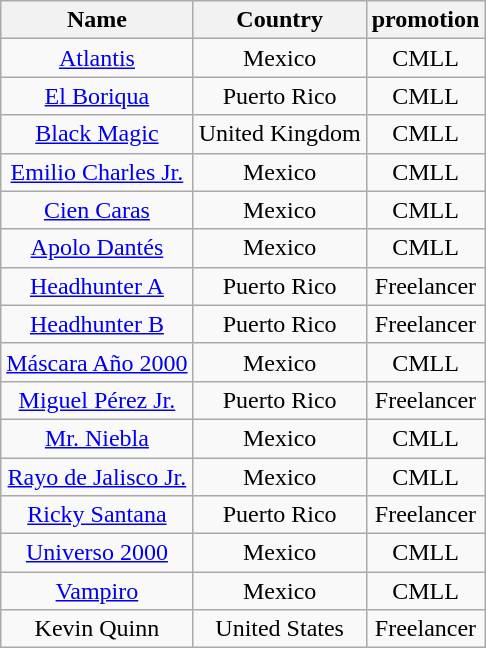<table class="wikitable sortable" style="text-align: center">
<tr>
<th scope="col">Name</th>
<th scope="col">Country</th>
<th scope="col">promotion</th>
</tr>
<tr>
<td><a href='#'>Atlantis</a></td>
<td>Mexico</td>
<td>CMLL</td>
</tr>
<tr>
<td><a href='#'>El Boriqua</a></td>
<td>Puerto Rico</td>
<td>CMLL</td>
</tr>
<tr>
<td><a href='#'>Black Magic</a></td>
<td>United Kingdom</td>
<td>CMLL</td>
</tr>
<tr>
<td><a href='#'>Emilio Charles Jr.</a></td>
<td>Mexico</td>
<td>CMLL</td>
</tr>
<tr>
<td><a href='#'>Cien Caras</a></td>
<td>Mexico</td>
<td>CMLL</td>
</tr>
<tr>
<td><a href='#'>Apolo Dantés</a></td>
<td>Mexico</td>
<td>CMLL</td>
</tr>
<tr>
<td><a href='#'>Headhunter A</a></td>
<td>Puerto Rico</td>
<td>Freelancer</td>
</tr>
<tr>
<td><a href='#'>Headhunter B</a></td>
<td>Puerto Rico</td>
<td>Freelancer</td>
</tr>
<tr>
<td><a href='#'>Máscara Año 2000</a></td>
<td>Mexico</td>
<td>CMLL</td>
</tr>
<tr>
<td><a href='#'>Miguel Pérez Jr.</a></td>
<td>Puerto Rico</td>
<td>Freelancer</td>
</tr>
<tr>
<td><a href='#'>Mr. Niebla</a></td>
<td>Mexico</td>
<td>CMLL</td>
</tr>
<tr>
<td><a href='#'>Rayo de Jalisco Jr.</a></td>
<td>Mexico</td>
<td>CMLL</td>
</tr>
<tr>
<td><a href='#'>Ricky Santana</a></td>
<td>Puerto Rico</td>
<td>Freelancer</td>
</tr>
<tr>
<td><a href='#'>Universo 2000</a></td>
<td>Mexico</td>
<td>CMLL</td>
</tr>
<tr>
<td><a href='#'>Vampiro</a></td>
<td>Mexico</td>
<td>CMLL</td>
</tr>
<tr>
<td>Kevin Quinn</td>
<td>United States</td>
<td>Freelancer</td>
</tr>
</table>
